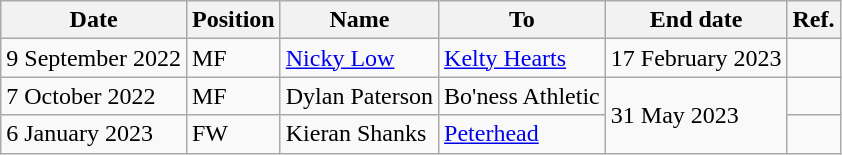<table class="wikitable">
<tr>
<th>Date</th>
<th>Position</th>
<th>Name</th>
<th>To</th>
<th>End date</th>
<th>Ref.</th>
</tr>
<tr>
<td>9 September 2022</td>
<td>MF</td>
<td><a href='#'>Nicky Low</a></td>
<td><a href='#'>Kelty Hearts</a></td>
<td>17 February 2023</td>
<td></td>
</tr>
<tr>
<td>7 October 2022</td>
<td>MF</td>
<td>Dylan Paterson</td>
<td>Bo'ness Athletic</td>
<td rowspan="2">31 May 2023</td>
<td></td>
</tr>
<tr>
<td>6 January 2023</td>
<td>FW</td>
<td>Kieran Shanks</td>
<td><a href='#'>Peterhead</a></td>
<td></td>
</tr>
</table>
